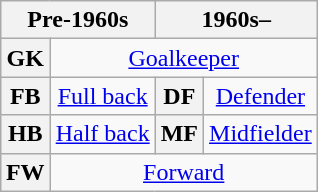<table class="wikitable plainrowheaders" style="text-align:center;margin-left:1em;float:right">
<tr>
<th colspan=2 scope=col>Pre-1960s</th>
<th colspan=2 scope=col>1960s–</th>
</tr>
<tr>
<th>GK</th>
<td colspan=3><a href='#'>Goalkeeper</a></td>
</tr>
<tr>
<th>FB</th>
<td><a href='#'>Full back</a></td>
<th>DF</th>
<td><a href='#'>Defender</a></td>
</tr>
<tr>
<th>HB</th>
<td><a href='#'>Half back</a></td>
<th>MF</th>
<td><a href='#'>Midfielder</a></td>
</tr>
<tr>
<th>FW</th>
<td colspan=3><a href='#'>Forward</a></td>
</tr>
</table>
